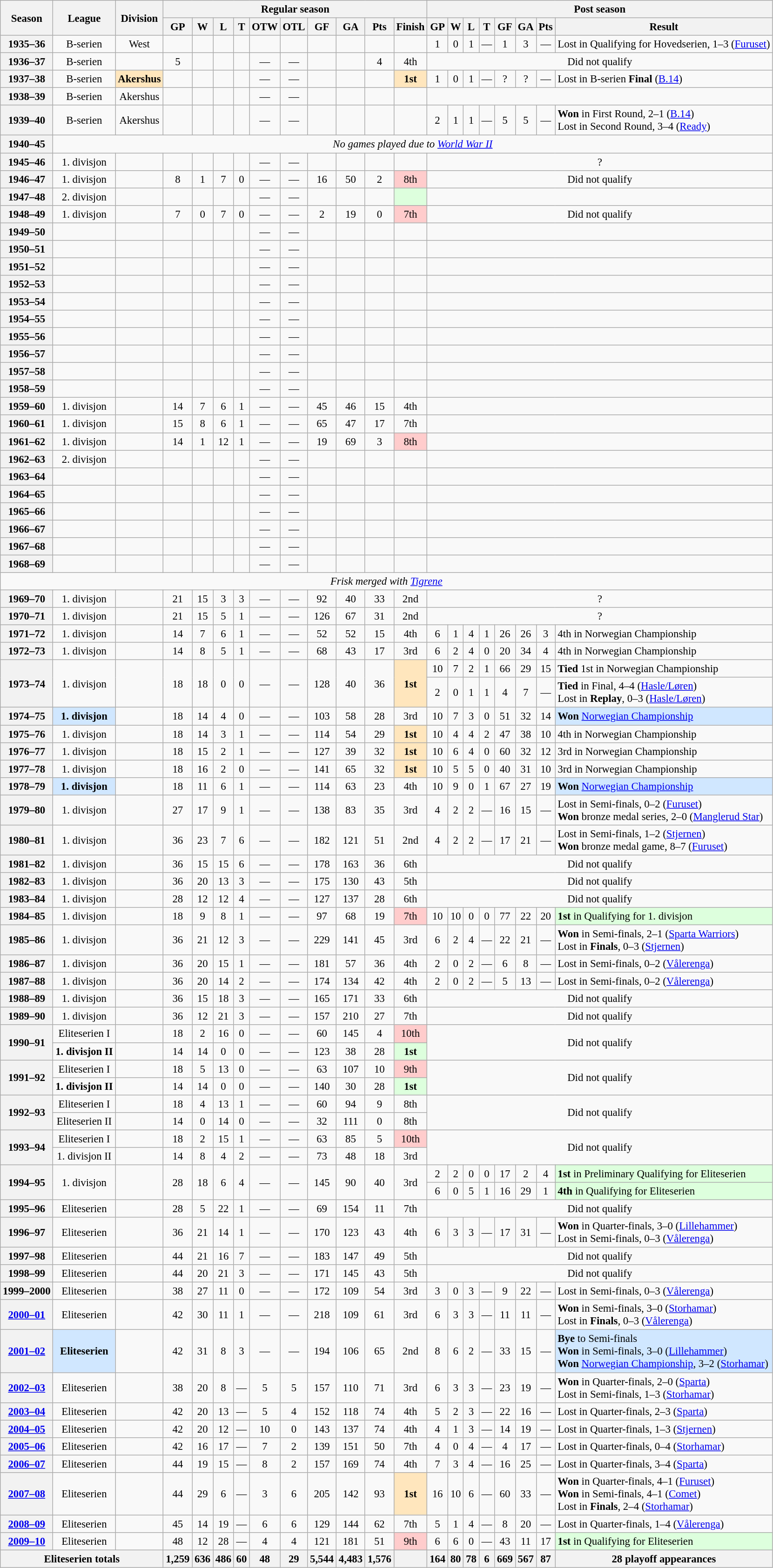<table class="wikitable" style="text-align: center; font-size: 95%">
<tr>
<th rowspan="2">Season</th>
<th rowspan="2">League</th>
<th rowspan="2">Division</th>
<th colspan="10">Regular season</th>
<th colspan="8">Post season</th>
</tr>
<tr>
<th>GP</th>
<th>W</th>
<th>L</th>
<th>T</th>
<th>OTW</th>
<th>OTL</th>
<th>GF</th>
<th>GA</th>
<th>Pts</th>
<th>Finish</th>
<th>GP</th>
<th>W</th>
<th>L</th>
<th>T</th>
<th>GF</th>
<th>GA</th>
<th>Pts</th>
<th>Result</th>
</tr>
<tr>
<th>1935–36</th>
<td>B-serien</td>
<td>West</td>
<td></td>
<td></td>
<td></td>
<td></td>
<td></td>
<td></td>
<td></td>
<td></td>
<td></td>
<td></td>
<td>1</td>
<td>0</td>
<td>1</td>
<td>—</td>
<td>1</td>
<td>3</td>
<td>—</td>
<td align="left">Lost in Qualifying for Hovedserien, 1–3 (<a href='#'>Furuset</a>)</td>
</tr>
<tr>
<th>1936–37</th>
<td>B-serien</td>
<td></td>
<td>5</td>
<td></td>
<td></td>
<td></td>
<td>—</td>
<td>—</td>
<td></td>
<td></td>
<td>4</td>
<td>4th</td>
<td colspan="8">Did not qualify</td>
</tr>
<tr>
<th>1937–38</th>
<td>B-serien</td>
<td bgcolor="#FFE6BD"><strong>Akershus</strong></td>
<td></td>
<td></td>
<td></td>
<td></td>
<td>—</td>
<td>—</td>
<td></td>
<td></td>
<td></td>
<td bgcolor="#FFE6BD"><strong>1st</strong></td>
<td>1</td>
<td>0</td>
<td>1</td>
<td>—</td>
<td>?</td>
<td>?</td>
<td>—</td>
<td align="left">Lost in B-serien <strong>Final</strong> (<a href='#'>B.14</a>)</td>
</tr>
<tr>
<th>1938–39</th>
<td>B-serien</td>
<td>Akershus</td>
<td></td>
<td></td>
<td></td>
<td></td>
<td>—</td>
<td>—</td>
<td></td>
<td></td>
<td></td>
<td></td>
<td colspan="8"></td>
</tr>
<tr>
<th>1939–40</th>
<td>B-serien</td>
<td>Akershus</td>
<td></td>
<td></td>
<td></td>
<td></td>
<td>—</td>
<td>—</td>
<td></td>
<td></td>
<td></td>
<td></td>
<td>2</td>
<td>1</td>
<td>1</td>
<td>—</td>
<td>5</td>
<td>5</td>
<td>—</td>
<td align=left><strong>Won</strong> in First Round, 2–1 (<a href='#'>B.14</a>)<br>Lost in Second Round,  3–4 (<a href='#'>Ready</a>)</td>
</tr>
<tr>
<th>1940–45</th>
<td colspan="20"><em>No games played due to <a href='#'>World War II</a></em></td>
</tr>
<tr>
<th>1945–46</th>
<td>1. divisjon</td>
<td></td>
<td></td>
<td></td>
<td></td>
<td></td>
<td>—</td>
<td>—</td>
<td></td>
<td></td>
<td></td>
<td></td>
<td colspan="8">?</td>
</tr>
<tr>
<th>1946–47</th>
<td>1. divisjon</td>
<td></td>
<td>8</td>
<td>1</td>
<td>7</td>
<td>0</td>
<td>—</td>
<td>—</td>
<td>16</td>
<td>50</td>
<td>2</td>
<td style="background: #FFCCCC">8th</td>
<td colspan="8">Did not qualify</td>
</tr>
<tr>
<th>1947–48</th>
<td>2. divisjon</td>
<td></td>
<td></td>
<td></td>
<td></td>
<td></td>
<td>—</td>
<td>—</td>
<td></td>
<td></td>
<td></td>
<td bgcolor="#ddffdd"></td>
<td colspan="8"></td>
</tr>
<tr>
<th>1948–49</th>
<td>1. divisjon</td>
<td></td>
<td>7</td>
<td>0</td>
<td>7</td>
<td>0</td>
<td>—</td>
<td>—</td>
<td>2</td>
<td>19</td>
<td>0</td>
<td style="background: #FFCCCC">7th</td>
<td colspan="8">Did not qualify</td>
</tr>
<tr>
<th>1949–50</th>
<td></td>
<td></td>
<td></td>
<td></td>
<td></td>
<td></td>
<td>—</td>
<td>—</td>
<td></td>
<td></td>
<td></td>
<td></td>
<td colspan="8"></td>
</tr>
<tr>
<th>1950–51</th>
<td></td>
<td></td>
<td></td>
<td></td>
<td></td>
<td></td>
<td>—</td>
<td>—</td>
<td></td>
<td></td>
<td></td>
<td></td>
<td colspan="8"></td>
</tr>
<tr>
<th>1951–52</th>
<td></td>
<td></td>
<td></td>
<td></td>
<td></td>
<td></td>
<td>—</td>
<td>—</td>
<td></td>
<td></td>
<td></td>
<td></td>
<td colspan="8"></td>
</tr>
<tr>
<th>1952–53</th>
<td></td>
<td></td>
<td></td>
<td></td>
<td></td>
<td></td>
<td>—</td>
<td>—</td>
<td></td>
<td></td>
<td></td>
<td></td>
<td colspan="8"></td>
</tr>
<tr>
<th>1953–54</th>
<td></td>
<td></td>
<td></td>
<td></td>
<td></td>
<td></td>
<td>—</td>
<td>—</td>
<td></td>
<td></td>
<td></td>
<td></td>
<td colspan="8"></td>
</tr>
<tr>
<th>1954–55</th>
<td></td>
<td></td>
<td></td>
<td></td>
<td></td>
<td></td>
<td>—</td>
<td>—</td>
<td></td>
<td></td>
<td></td>
<td></td>
<td colspan="8"></td>
</tr>
<tr>
<th>1955–56</th>
<td></td>
<td></td>
<td></td>
<td></td>
<td></td>
<td></td>
<td>—</td>
<td>—</td>
<td></td>
<td></td>
<td></td>
<td></td>
<td colspan="8"></td>
</tr>
<tr>
<th>1956–57</th>
<td></td>
<td></td>
<td></td>
<td></td>
<td></td>
<td></td>
<td>—</td>
<td>—</td>
<td></td>
<td></td>
<td></td>
<td></td>
<td colspan="8"></td>
</tr>
<tr>
<th>1957–58</th>
<td></td>
<td></td>
<td></td>
<td></td>
<td></td>
<td></td>
<td>—</td>
<td>—</td>
<td></td>
<td></td>
<td></td>
<td></td>
<td colspan="8"></td>
</tr>
<tr>
<th>1958–59</th>
<td></td>
<td></td>
<td></td>
<td></td>
<td></td>
<td></td>
<td>—</td>
<td>—</td>
<td></td>
<td></td>
<td></td>
<td></td>
<td colspan="8"></td>
</tr>
<tr>
<th>1959–60</th>
<td>1. divisjon</td>
<td></td>
<td>14</td>
<td>7</td>
<td>6</td>
<td>1</td>
<td>—</td>
<td>—</td>
<td>45</td>
<td>46</td>
<td>15</td>
<td>4th</td>
<td colspan="8"></td>
</tr>
<tr>
<th>1960–61</th>
<td>1. divisjon</td>
<td></td>
<td>15</td>
<td>8</td>
<td>6</td>
<td>1</td>
<td>—</td>
<td>—</td>
<td>65</td>
<td>47</td>
<td>17</td>
<td>7th</td>
<td colspan="8"></td>
</tr>
<tr>
<th>1961–62</th>
<td>1. divisjon</td>
<td></td>
<td>14</td>
<td>1</td>
<td>12</td>
<td>1</td>
<td>—</td>
<td>—</td>
<td>19</td>
<td>69</td>
<td>3</td>
<td style="background: #FFCCCC">8th</td>
<td colspan="8"></td>
</tr>
<tr>
<th>1962–63</th>
<td>2. divisjon</td>
<td></td>
<td></td>
<td></td>
<td></td>
<td></td>
<td>—</td>
<td>—</td>
<td></td>
<td></td>
<td></td>
<td></td>
<td colspan="8"></td>
</tr>
<tr>
<th>1963–64</th>
<td></td>
<td></td>
<td></td>
<td></td>
<td></td>
<td></td>
<td>—</td>
<td>—</td>
<td></td>
<td></td>
<td></td>
<td></td>
<td colspan="8"></td>
</tr>
<tr>
<th>1964–65</th>
<td></td>
<td></td>
<td></td>
<td></td>
<td></td>
<td></td>
<td>—</td>
<td>—</td>
<td></td>
<td></td>
<td></td>
<td></td>
<td colspan="8"></td>
</tr>
<tr>
<th>1965–66</th>
<td></td>
<td></td>
<td></td>
<td></td>
<td></td>
<td></td>
<td>—</td>
<td>—</td>
<td></td>
<td></td>
<td></td>
<td></td>
<td colspan="8"></td>
</tr>
<tr>
<th>1966–67</th>
<td></td>
<td></td>
<td></td>
<td></td>
<td></td>
<td></td>
<td>—</td>
<td>—</td>
<td></td>
<td></td>
<td></td>
<td></td>
<td colspan="8"></td>
</tr>
<tr>
<th>1967–68</th>
<td></td>
<td></td>
<td></td>
<td></td>
<td></td>
<td></td>
<td>—</td>
<td>—</td>
<td></td>
<td></td>
<td></td>
<td></td>
<td colspan="8"></td>
</tr>
<tr>
<th>1968–69</th>
<td></td>
<td></td>
<td></td>
<td></td>
<td></td>
<td></td>
<td>—</td>
<td>—</td>
<td></td>
<td></td>
<td></td>
<td></td>
<td colspan="8"></td>
</tr>
<tr>
<td colspan=21><em>Frisk merged with <a href='#'>Tigrene</a></em></td>
</tr>
<tr>
<th>1969–70</th>
<td>1. divisjon</td>
<td></td>
<td>21</td>
<td>15</td>
<td>3</td>
<td>3</td>
<td>—</td>
<td>—</td>
<td>92</td>
<td>40</td>
<td>33</td>
<td>2nd</td>
<td colspan=8>?</td>
</tr>
<tr>
<th>1970–71</th>
<td>1. divisjon</td>
<td></td>
<td>21</td>
<td>15</td>
<td>5</td>
<td>1</td>
<td>—</td>
<td>—</td>
<td>126</td>
<td>67</td>
<td>31</td>
<td>2nd</td>
<td colspan="8">?</td>
</tr>
<tr>
<th>1971–72</th>
<td>1. divisjon</td>
<td></td>
<td>14</td>
<td>7</td>
<td>6</td>
<td>1</td>
<td>—</td>
<td>—</td>
<td>52</td>
<td>52</td>
<td>15</td>
<td>4th</td>
<td>6</td>
<td>1</td>
<td>4</td>
<td>1</td>
<td>26</td>
<td>26</td>
<td>3</td>
<td align=left>4th in Norwegian Championship</td>
</tr>
<tr>
<th>1972–73</th>
<td>1. divisjon</td>
<td></td>
<td>14</td>
<td>8</td>
<td>5</td>
<td>1</td>
<td>—</td>
<td>—</td>
<td>68</td>
<td>43</td>
<td>17</td>
<td>3rd</td>
<td>6</td>
<td>2</td>
<td>4</td>
<td>0</td>
<td>20</td>
<td>34</td>
<td>4</td>
<td align=left>4th in Norwegian Championship</td>
</tr>
<tr>
<th rowspan=2>1973–74</th>
<td rowspan=2>1. divisjon</td>
<td rowspan=2></td>
<td rowspan=2>18</td>
<td rowspan=2>18</td>
<td rowspan=2>0</td>
<td rowspan=2>0</td>
<td rowspan=2>—</td>
<td rowspan=2>—</td>
<td rowspan=2>128</td>
<td rowspan=2>40</td>
<td rowspan=2>36</td>
<td rowspan=2 style="background: #FFE6BD;"><strong>1st</strong></td>
<td>10</td>
<td>7</td>
<td>2</td>
<td>1</td>
<td>66</td>
<td>29</td>
<td>15</td>
<td align="left"><strong>Tied</strong> 1st in Norwegian Championship</td>
</tr>
<tr>
<td>2</td>
<td>0</td>
<td>1</td>
<td>1</td>
<td>4</td>
<td>7</td>
<td>—</td>
<td align=left><strong>Tied</strong> in Final, 4–4 (<a href='#'>Hasle/Løren</a>)<br>Lost in <strong>Replay</strong>, 0–3 (<a href='#'>Hasle/Løren</a>)</td>
</tr>
<tr>
<th>1974–75</th>
<td style="background: #D0E7FF;"><strong>1. divisjon</strong></td>
<td></td>
<td>18</td>
<td>14</td>
<td>4</td>
<td>0</td>
<td>—</td>
<td>—</td>
<td>103</td>
<td>58</td>
<td>28</td>
<td>3rd</td>
<td>10</td>
<td>7</td>
<td>3</td>
<td>0</td>
<td>51</td>
<td>32</td>
<td>14</td>
<td align="left" style="background: #D0E7FF;"><strong>Won</strong> <a href='#'>Norwegian Championship</a></td>
</tr>
<tr>
<th>1975–76</th>
<td>1. divisjon</td>
<td></td>
<td>18</td>
<td>14</td>
<td>3</td>
<td>1</td>
<td>—</td>
<td>—</td>
<td>114</td>
<td>54</td>
<td>29</td>
<td style="background: #FFE6BD;"><strong>1st</strong></td>
<td>10</td>
<td>4</td>
<td>4</td>
<td>2</td>
<td>47</td>
<td>38</td>
<td>10</td>
<td align=left>4th in Norwegian Championship</td>
</tr>
<tr>
<th>1976–77</th>
<td>1. divisjon</td>
<td></td>
<td>18</td>
<td>15</td>
<td>2</td>
<td>1</td>
<td>—</td>
<td>—</td>
<td>127</td>
<td>39</td>
<td>32</td>
<td style="background: #FFE6BD;"><strong>1st</strong></td>
<td>10</td>
<td>6</td>
<td>4</td>
<td>0</td>
<td>60</td>
<td>32</td>
<td>12</td>
<td align=left>3rd in Norwegian Championship</td>
</tr>
<tr>
<th>1977–78</th>
<td>1. divisjon</td>
<td></td>
<td>18</td>
<td>16</td>
<td>2</td>
<td>0</td>
<td>—</td>
<td>—</td>
<td>141</td>
<td>65</td>
<td>32</td>
<td style="background: #FFE6BD;"><strong>1st</strong></td>
<td>10</td>
<td>5</td>
<td>5</td>
<td>0</td>
<td>40</td>
<td>31</td>
<td>10</td>
<td align=left>3rd in Norwegian Championship</td>
</tr>
<tr>
<th>1978–79</th>
<td style="background: #D0E7FF;"><strong>1. divisjon</strong></td>
<td></td>
<td>18</td>
<td>11</td>
<td>6</td>
<td>1</td>
<td>—</td>
<td>—</td>
<td>114</td>
<td>63</td>
<td>23</td>
<td>4th</td>
<td>10</td>
<td>9</td>
<td>0</td>
<td>1</td>
<td>67</td>
<td>27</td>
<td>19</td>
<td align="left" style="background: #D0E7FF;"><strong>Won</strong> <a href='#'>Norwegian Championship</a></td>
</tr>
<tr>
<th>1979–80</th>
<td>1. divisjon</td>
<td></td>
<td>27</td>
<td>17</td>
<td>9</td>
<td>1</td>
<td>—</td>
<td>—</td>
<td>138</td>
<td>83</td>
<td>35</td>
<td>3rd</td>
<td>4</td>
<td>2</td>
<td>2</td>
<td>—</td>
<td>16</td>
<td>15</td>
<td>—</td>
<td align="left">Lost in Semi-finals, 0–2 (<a href='#'>Furuset</a>)<br><strong>Won</strong> bronze medal series, 2–0 (<a href='#'>Manglerud Star</a>)</td>
</tr>
<tr>
<th>1980–81</th>
<td>1. divisjon</td>
<td></td>
<td>36</td>
<td>23</td>
<td>7</td>
<td>6</td>
<td>—</td>
<td>—</td>
<td>182</td>
<td>121</td>
<td>51</td>
<td>2nd</td>
<td>4</td>
<td>2</td>
<td>2</td>
<td>—</td>
<td>17</td>
<td>21</td>
<td>—</td>
<td align="left">Lost in Semi-finals, 1–2 (<a href='#'>Stjernen</a>)<br><strong>Won</strong> bronze medal game, 8–7 (<a href='#'>Furuset</a>)</td>
</tr>
<tr>
<th>1981–82</th>
<td>1. divisjon</td>
<td></td>
<td>36</td>
<td>15</td>
<td>15</td>
<td>6</td>
<td>—</td>
<td>—</td>
<td>178</td>
<td>163</td>
<td>36</td>
<td>6th</td>
<td colspan="8">Did not qualify</td>
</tr>
<tr>
<th>1982–83</th>
<td>1. divisjon</td>
<td></td>
<td>36</td>
<td>20</td>
<td>13</td>
<td>3</td>
<td>—</td>
<td>—</td>
<td>175</td>
<td>130</td>
<td>43</td>
<td>5th</td>
<td colspan="8">Did not qualify</td>
</tr>
<tr>
<th>1983–84</th>
<td>1. divisjon</td>
<td></td>
<td>28</td>
<td>12</td>
<td>12</td>
<td>4</td>
<td>—</td>
<td>—</td>
<td>127</td>
<td>137</td>
<td>28</td>
<td>6th</td>
<td colspan="8">Did not qualify</td>
</tr>
<tr>
<th>1984–85</th>
<td>1. divisjon</td>
<td></td>
<td>18</td>
<td>9</td>
<td>8</td>
<td>1</td>
<td>—</td>
<td>—</td>
<td>97</td>
<td>68</td>
<td>19</td>
<td bgcolor="#FFCCCC">7th</td>
<td>10</td>
<td>10</td>
<td>0</td>
<td>0</td>
<td>77</td>
<td>22</td>
<td>20</td>
<td align=left bgcolor="#ddffdd"><strong>1st</strong> in Qualifying for 1. divisjon</td>
</tr>
<tr>
<th>1985–86</th>
<td>1. divisjon</td>
<td></td>
<td>36</td>
<td>21</td>
<td>12</td>
<td>3</td>
<td>—</td>
<td>—</td>
<td>229</td>
<td>141</td>
<td>45</td>
<td>3rd</td>
<td>6</td>
<td>2</td>
<td>4</td>
<td>—</td>
<td>22</td>
<td>21</td>
<td>—</td>
<td align="left"><strong>Won</strong> in Semi-finals, 2–1 (<a href='#'>Sparta Warriors</a>)<br>Lost in <strong>Finals</strong>, 0–3 (<a href='#'>Stjernen</a>)</td>
</tr>
<tr>
<th>1986–87</th>
<td>1. divisjon</td>
<td></td>
<td>36</td>
<td>20</td>
<td>15</td>
<td>1</td>
<td>—</td>
<td>—</td>
<td>181</td>
<td>57</td>
<td>36</td>
<td>4th</td>
<td>2</td>
<td>0</td>
<td>2</td>
<td>—</td>
<td>6</td>
<td>8</td>
<td>—</td>
<td align="left">Lost in Semi-finals, 0–2 (<a href='#'>Vålerenga</a>)</td>
</tr>
<tr>
<th>1987–88</th>
<td>1. divisjon</td>
<td></td>
<td>36</td>
<td>20</td>
<td>14</td>
<td>2</td>
<td>—</td>
<td>—</td>
<td>174</td>
<td>134</td>
<td>42</td>
<td>4th</td>
<td>2</td>
<td>0</td>
<td>2</td>
<td>—</td>
<td>5</td>
<td>13</td>
<td>—</td>
<td align="left">Lost in Semi-finals, 0–2 (<a href='#'>Vålerenga</a>)</td>
</tr>
<tr>
<th>1988–89</th>
<td>1. divisjon</td>
<td></td>
<td>36</td>
<td>15</td>
<td>18</td>
<td>3</td>
<td>—</td>
<td>—</td>
<td>165</td>
<td>171</td>
<td>33</td>
<td>6th</td>
<td colspan="8">Did not qualify</td>
</tr>
<tr>
<th>1989–90</th>
<td>1. divisjon</td>
<td></td>
<td>36</td>
<td>12</td>
<td>21</td>
<td>3</td>
<td>—</td>
<td>—</td>
<td>157</td>
<td>210</td>
<td>27</td>
<td>7th</td>
<td colspan="8">Did not qualify</td>
</tr>
<tr>
<th rowspan="2">1990–91</th>
<td>Eliteserien I</td>
<td></td>
<td>18</td>
<td>2</td>
<td>16</td>
<td>0</td>
<td>—</td>
<td>—</td>
<td>60</td>
<td>145</td>
<td>4</td>
<td style="background: #FFCCCC">10th</td>
<td rowspan="2" colspan="8">Did not qualify</td>
</tr>
<tr>
<td><strong>1. divisjon II</strong></td>
<td></td>
<td>14</td>
<td>14</td>
<td>0</td>
<td>0</td>
<td>—</td>
<td>—</td>
<td>123</td>
<td>38</td>
<td>28</td>
<td style="background: #ddffdd"><strong>1st</strong></td>
</tr>
<tr>
<th rowspan="2">1991–92</th>
<td>Eliteserien I</td>
<td></td>
<td>18</td>
<td>5</td>
<td>13</td>
<td>0</td>
<td>—</td>
<td>—</td>
<td>63</td>
<td>107</td>
<td>10</td>
<td style="background: #FFCCCC">9th</td>
<td rowspan="2" colspan="8">Did not qualify</td>
</tr>
<tr>
<td><strong>1. divisjon II</strong></td>
<td></td>
<td>14</td>
<td>14</td>
<td>0</td>
<td>0</td>
<td>—</td>
<td>—</td>
<td>140</td>
<td>30</td>
<td>28</td>
<td style="background: #ddffdd"><strong>1st</strong></td>
</tr>
<tr>
<th rowspan="2">1992–93</th>
<td>Eliteserien I</td>
<td></td>
<td>18</td>
<td>4</td>
<td>13</td>
<td>1</td>
<td>—</td>
<td>—</td>
<td>60</td>
<td>94</td>
<td>9</td>
<td>8th</td>
<td rowspan="2" colspan="8">Did not qualify</td>
</tr>
<tr>
<td>Eliteserien II</td>
<td></td>
<td>14</td>
<td>0</td>
<td>14</td>
<td>0</td>
<td>—</td>
<td>—</td>
<td>32</td>
<td>111</td>
<td>0</td>
<td>8th</td>
</tr>
<tr>
<th rowspan="2">1993–94</th>
<td>Eliteserien I</td>
<td></td>
<td>18</td>
<td>2</td>
<td>15</td>
<td>1</td>
<td>—</td>
<td>—</td>
<td>63</td>
<td>85</td>
<td>5</td>
<td style="background: #FFCCCC">10th</td>
<td rowspan="2" colspan="8">Did not qualify</td>
</tr>
<tr>
<td>1. divisjon II</td>
<td></td>
<td>14</td>
<td>8</td>
<td>4</td>
<td>2</td>
<td>—</td>
<td>—</td>
<td>73</td>
<td>48</td>
<td>18</td>
<td>3rd</td>
</tr>
<tr>
<th rowspan="2">1994–95</th>
<td rowspan="2">1. divisjon</td>
<td rowspan="2"></td>
<td rowspan="2">28</td>
<td rowspan="2">18</td>
<td rowspan="2">6</td>
<td rowspan="2">4</td>
<td rowspan="2">—</td>
<td rowspan="2">—</td>
<td rowspan="2">145</td>
<td rowspan="2">90</td>
<td rowspan="2">40</td>
<td rowspan="2">3rd</td>
<td>2</td>
<td>2</td>
<td>0</td>
<td>0</td>
<td>17</td>
<td>2</td>
<td>4</td>
<td align="left" style="background: #ddffdd"><strong>1st</strong> in Preliminary Qualifying for Eliteserien</td>
</tr>
<tr>
<td>6</td>
<td>0</td>
<td>5</td>
<td>1</td>
<td>16</td>
<td>29</td>
<td>1</td>
<td align="left" style="background: #ddffdd"><strong>4th</strong> in Qualifying for Eliteserien</td>
</tr>
<tr>
<th>1995–96</th>
<td>Eliteserien</td>
<td></td>
<td>28</td>
<td>5</td>
<td>22</td>
<td>1</td>
<td>—</td>
<td>—</td>
<td>69</td>
<td>154</td>
<td>11</td>
<td>7th</td>
<td colspan="8">Did not qualify</td>
</tr>
<tr>
<th>1996–97</th>
<td>Eliteserien</td>
<td></td>
<td>36</td>
<td>21</td>
<td>14</td>
<td>1</td>
<td>—</td>
<td>—</td>
<td>170</td>
<td>123</td>
<td>43</td>
<td>4th</td>
<td>6</td>
<td>3</td>
<td>3</td>
<td>—</td>
<td>17</td>
<td>31</td>
<td>—</td>
<td align="left"><strong>Won</strong> in Quarter-finals, 3–0 (<a href='#'>Lillehammer</a>)<br>Lost in Semi-finals, 0–3 (<a href='#'>Vålerenga</a>)</td>
</tr>
<tr>
<th>1997–98</th>
<td>Eliteserien</td>
<td></td>
<td>44</td>
<td>21</td>
<td>16</td>
<td>7</td>
<td>—</td>
<td>—</td>
<td>183</td>
<td>147</td>
<td>49</td>
<td>5th</td>
<td colspan="8">Did not qualify</td>
</tr>
<tr>
<th>1998–99</th>
<td>Eliteserien</td>
<td></td>
<td>44</td>
<td>20</td>
<td>21</td>
<td>3</td>
<td>—</td>
<td>—</td>
<td>171</td>
<td>145</td>
<td>43</td>
<td>5th</td>
<td colspan="8">Did not qualify</td>
</tr>
<tr>
<th>1999–2000</th>
<td>Eliteserien</td>
<td></td>
<td>38</td>
<td>27</td>
<td>11</td>
<td>0</td>
<td>—</td>
<td>—</td>
<td>172</td>
<td>109</td>
<td>54</td>
<td>3rd</td>
<td>3</td>
<td>0</td>
<td>3</td>
<td>—</td>
<td>9</td>
<td>22</td>
<td>—</td>
<td align="left">Lost in Semi-finals, 0–3 (<a href='#'>Vålerenga</a>)</td>
</tr>
<tr>
<th><a href='#'>2000–01</a></th>
<td>Eliteserien</td>
<td></td>
<td>42</td>
<td>30</td>
<td>11</td>
<td>1</td>
<td>—</td>
<td>—</td>
<td>218</td>
<td>109</td>
<td>61</td>
<td>3rd</td>
<td>6</td>
<td>3</td>
<td>3</td>
<td>—</td>
<td>11</td>
<td>11</td>
<td>—</td>
<td align="left"><strong>Won</strong> in Semi-finals, 3–0 (<a href='#'>Storhamar</a>)<br>Lost in <strong>Finals</strong>, 0–3 (<a href='#'>Vålerenga</a>)</td>
</tr>
<tr>
<th><a href='#'>2001–02</a></th>
<td style="background: #D0E7FF;"><strong>Eliteserien</strong></td>
<td></td>
<td>42</td>
<td>31</td>
<td>8</td>
<td>3</td>
<td>—</td>
<td>—</td>
<td>194</td>
<td>106</td>
<td>65</td>
<td>2nd</td>
<td>8</td>
<td>6</td>
<td>2</td>
<td>—</td>
<td>33</td>
<td>15</td>
<td>—</td>
<td align="left" style="background: #D0E7FF;"><strong>Bye</strong> to Semi-finals<br><strong>Won</strong> in Semi-finals, 3–0 (<a href='#'>Lillehammer</a>)<br><strong>Won</strong> <a href='#'>Norwegian Championship</a>, 3–2 (<a href='#'>Storhamar</a>)</td>
</tr>
<tr>
<th><a href='#'>2002–03</a></th>
<td>Eliteserien</td>
<td></td>
<td>38</td>
<td>20</td>
<td>8</td>
<td>—</td>
<td>5</td>
<td>5</td>
<td>157</td>
<td>110</td>
<td>71</td>
<td>3rd</td>
<td>6</td>
<td>3</td>
<td>3</td>
<td>—</td>
<td>23</td>
<td>19</td>
<td>—</td>
<td align="left"><strong>Won</strong> in Quarter-finals, 2–0 (<a href='#'>Sparta</a>)<br>Lost in Semi-finals, 1–3 (<a href='#'>Storhamar</a>)</td>
</tr>
<tr>
<th><a href='#'>2003–04</a></th>
<td>Eliteserien</td>
<td></td>
<td>42</td>
<td>20</td>
<td>13</td>
<td>—</td>
<td>5</td>
<td>4</td>
<td>152</td>
<td>118</td>
<td>74</td>
<td>4th</td>
<td>5</td>
<td>2</td>
<td>3</td>
<td>—</td>
<td>22</td>
<td>16</td>
<td>—</td>
<td align="left">Lost in Quarter-finals, 2–3 (<a href='#'>Sparta</a>)</td>
</tr>
<tr>
<th><a href='#'>2004–05</a></th>
<td>Eliteserien</td>
<td></td>
<td>42</td>
<td>20</td>
<td>12</td>
<td>—</td>
<td>10</td>
<td>0</td>
<td>143</td>
<td>137</td>
<td>74</td>
<td>4th</td>
<td>4</td>
<td>1</td>
<td>3</td>
<td>—</td>
<td>14</td>
<td>19</td>
<td>—</td>
<td align="left">Lost in Quarter-finals, 1–3 (<a href='#'>Stjernen</a>)</td>
</tr>
<tr>
<th><a href='#'>2005–06</a></th>
<td>Eliteserien</td>
<td></td>
<td>42</td>
<td>16</td>
<td>17</td>
<td>—</td>
<td>7</td>
<td>2</td>
<td>139</td>
<td>151</td>
<td>50</td>
<td>7th</td>
<td>4</td>
<td>0</td>
<td>4</td>
<td>—</td>
<td>4</td>
<td>17</td>
<td>—</td>
<td align="left">Lost in Quarter-finals, 0–4 (<a href='#'>Storhamar</a>)</td>
</tr>
<tr>
<th><a href='#'>2006–07</a></th>
<td>Eliteserien</td>
<td></td>
<td>44</td>
<td>19</td>
<td>15</td>
<td>—</td>
<td>8</td>
<td>2</td>
<td>157</td>
<td>169</td>
<td>74</td>
<td>4th</td>
<td>7</td>
<td>3</td>
<td>4</td>
<td>—</td>
<td>16</td>
<td>25</td>
<td>—</td>
<td align="left">Lost in Quarter-finals, 3–4 (<a href='#'>Sparta</a>)</td>
</tr>
<tr>
<th><a href='#'>2007–08</a></th>
<td>Eliteserien</td>
<td></td>
<td>44</td>
<td>29</td>
<td>6</td>
<td>—</td>
<td>3</td>
<td>6</td>
<td>205</td>
<td>142</td>
<td>93</td>
<td style="background: #FFE6BD;"><strong>1st</strong></td>
<td>16</td>
<td>10</td>
<td>6</td>
<td>—</td>
<td>60</td>
<td>33</td>
<td>—</td>
<td align="left"><strong>Won</strong> in Quarter-finals, 4–1 (<a href='#'>Furuset</a>)<br><strong>Won</strong> in Semi-finals, 4–1 (<a href='#'>Comet</a>)<br>Lost in <strong>Finals</strong>, 2–4 (<a href='#'>Storhamar</a>)</td>
</tr>
<tr>
<th><a href='#'>2008–09</a></th>
<td>Eliteserien</td>
<td></td>
<td>45</td>
<td>14</td>
<td>19</td>
<td>—</td>
<td>6</td>
<td>6</td>
<td>129</td>
<td>144</td>
<td>62</td>
<td>7th</td>
<td>5</td>
<td>1</td>
<td>4</td>
<td>—</td>
<td>8</td>
<td>20</td>
<td>—</td>
<td align="left">Lost in Quarter-finals, 1–4 (<a href='#'>Vålerenga</a>)</td>
</tr>
<tr>
<th><a href='#'>2009–10</a></th>
<td>Eliteserien</td>
<td></td>
<td>48</td>
<td>12</td>
<td>28</td>
<td>—</td>
<td>4</td>
<td>4</td>
<td>121</td>
<td>181</td>
<td>51</td>
<td bgcolor="#FFCCCC">9th</td>
<td>6</td>
<td>6</td>
<td>0</td>
<td>—</td>
<td>43</td>
<td>11</td>
<td>17</td>
<td align="left" style="background: #ddffdd"><strong>1st</strong> in Qualifying for Eliteserien</td>
</tr>
<tr>
<th colspan="3">Eliteserien totals</th>
<th>1,259</th>
<th>636</th>
<th>486</th>
<th>60</th>
<th>48</th>
<th>29</th>
<th>5,544</th>
<th>4,483</th>
<th>1,576</th>
<th></th>
<th>164</th>
<th>80</th>
<th>78</th>
<th>6</th>
<th>669</th>
<th>567</th>
<th>87</th>
<th>28 playoff appearances</th>
</tr>
</table>
